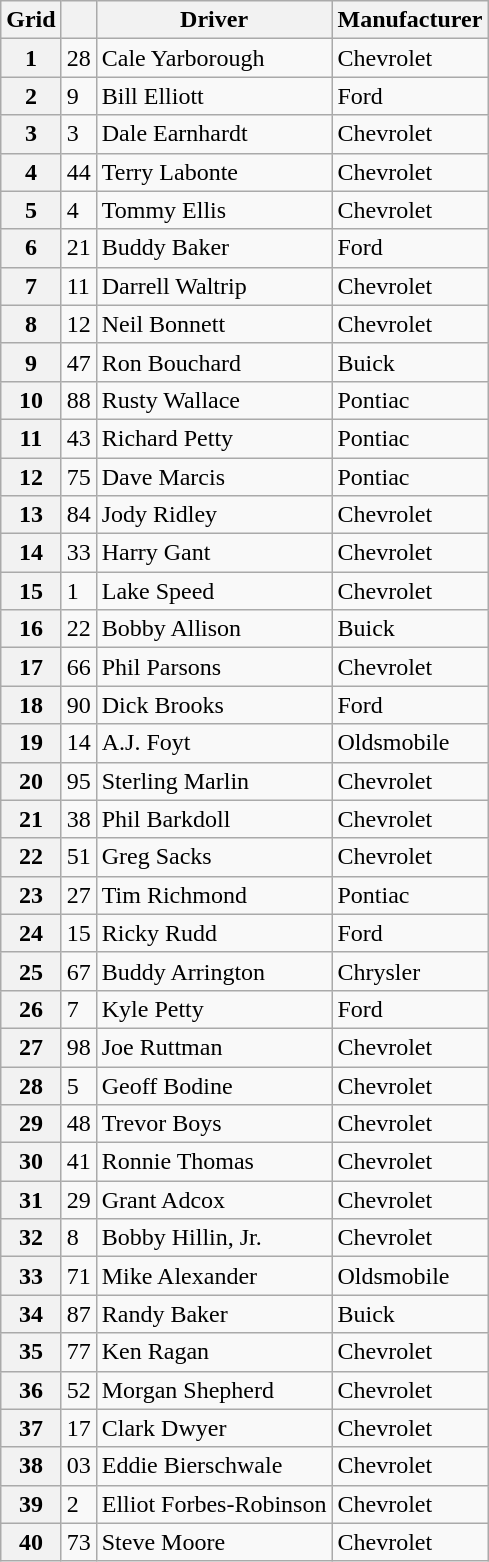<table class="wikitable">
<tr>
<th>Grid</th>
<th></th>
<th>Driver</th>
<th>Manufacturer</th>
</tr>
<tr>
<th>1</th>
<td>28</td>
<td>Cale Yarborough</td>
<td>Chevrolet</td>
</tr>
<tr>
<th>2</th>
<td>9</td>
<td>Bill Elliott</td>
<td>Ford</td>
</tr>
<tr>
<th>3</th>
<td>3</td>
<td>Dale Earnhardt</td>
<td>Chevrolet</td>
</tr>
<tr>
<th>4</th>
<td>44</td>
<td>Terry Labonte</td>
<td>Chevrolet</td>
</tr>
<tr>
<th>5</th>
<td>4</td>
<td>Tommy Ellis</td>
<td>Chevrolet</td>
</tr>
<tr>
<th>6</th>
<td>21</td>
<td>Buddy Baker</td>
<td>Ford</td>
</tr>
<tr>
<th>7</th>
<td>11</td>
<td>Darrell Waltrip</td>
<td>Chevrolet</td>
</tr>
<tr>
<th>8</th>
<td>12</td>
<td>Neil Bonnett</td>
<td>Chevrolet</td>
</tr>
<tr>
<th>9</th>
<td>47</td>
<td>Ron Bouchard</td>
<td>Buick</td>
</tr>
<tr>
<th>10</th>
<td>88</td>
<td>Rusty Wallace</td>
<td>Pontiac</td>
</tr>
<tr>
<th>11</th>
<td>43</td>
<td>Richard Petty</td>
<td>Pontiac</td>
</tr>
<tr>
<th>12</th>
<td>75</td>
<td>Dave Marcis</td>
<td>Pontiac</td>
</tr>
<tr>
<th>13</th>
<td>84</td>
<td>Jody Ridley</td>
<td>Chevrolet</td>
</tr>
<tr>
<th>14</th>
<td>33</td>
<td>Harry Gant</td>
<td>Chevrolet</td>
</tr>
<tr>
<th>15</th>
<td>1</td>
<td>Lake Speed</td>
<td>Chevrolet</td>
</tr>
<tr>
<th>16</th>
<td>22</td>
<td>Bobby Allison</td>
<td>Buick</td>
</tr>
<tr>
<th>17</th>
<td>66</td>
<td>Phil Parsons</td>
<td>Chevrolet</td>
</tr>
<tr>
<th>18</th>
<td>90</td>
<td>Dick Brooks</td>
<td>Ford</td>
</tr>
<tr>
<th>19</th>
<td>14</td>
<td>A.J. Foyt</td>
<td>Oldsmobile</td>
</tr>
<tr>
<th>20</th>
<td>95</td>
<td>Sterling Marlin</td>
<td>Chevrolet</td>
</tr>
<tr>
<th>21</th>
<td>38</td>
<td>Phil Barkdoll</td>
<td>Chevrolet</td>
</tr>
<tr>
<th>22</th>
<td>51</td>
<td>Greg Sacks</td>
<td>Chevrolet</td>
</tr>
<tr>
<th>23</th>
<td>27</td>
<td>Tim Richmond</td>
<td>Pontiac</td>
</tr>
<tr>
<th>24</th>
<td>15</td>
<td>Ricky Rudd</td>
<td>Ford</td>
</tr>
<tr>
<th>25</th>
<td>67</td>
<td>Buddy Arrington</td>
<td>Chrysler</td>
</tr>
<tr>
<th>26</th>
<td>7</td>
<td>Kyle Petty</td>
<td>Ford</td>
</tr>
<tr>
<th>27</th>
<td>98</td>
<td>Joe Ruttman</td>
<td>Chevrolet</td>
</tr>
<tr>
<th>28</th>
<td>5</td>
<td>Geoff Bodine</td>
<td>Chevrolet</td>
</tr>
<tr>
<th>29</th>
<td>48</td>
<td>Trevor Boys</td>
<td>Chevrolet</td>
</tr>
<tr>
<th>30</th>
<td>41</td>
<td>Ronnie Thomas</td>
<td>Chevrolet</td>
</tr>
<tr>
<th>31</th>
<td>29</td>
<td>Grant Adcox</td>
<td>Chevrolet</td>
</tr>
<tr>
<th>32</th>
<td>8</td>
<td>Bobby Hillin, Jr.</td>
<td>Chevrolet</td>
</tr>
<tr>
<th>33</th>
<td>71</td>
<td>Mike Alexander</td>
<td>Oldsmobile</td>
</tr>
<tr>
<th>34</th>
<td>87</td>
<td>Randy Baker</td>
<td>Buick</td>
</tr>
<tr>
<th>35</th>
<td>77</td>
<td>Ken Ragan</td>
<td>Chevrolet</td>
</tr>
<tr>
<th>36</th>
<td>52</td>
<td>Morgan Shepherd</td>
<td>Chevrolet</td>
</tr>
<tr>
<th>37</th>
<td>17</td>
<td>Clark Dwyer</td>
<td>Chevrolet</td>
</tr>
<tr>
<th>38</th>
<td>03</td>
<td>Eddie Bierschwale</td>
<td>Chevrolet</td>
</tr>
<tr>
<th>39</th>
<td>2</td>
<td>Elliot Forbes-Robinson</td>
<td>Chevrolet</td>
</tr>
<tr>
<th>40</th>
<td>73</td>
<td>Steve Moore</td>
<td>Chevrolet</td>
</tr>
</table>
